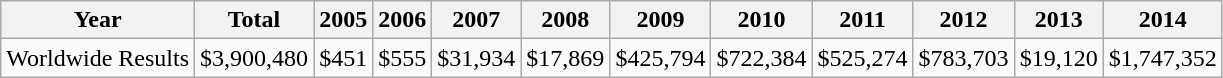<table class="wikitable">
<tr>
<th>Year</th>
<th>Total</th>
<th>2005</th>
<th>2006</th>
<th>2007</th>
<th>2008</th>
<th>2009</th>
<th>2010</th>
<th>2011</th>
<th>2012</th>
<th>2013</th>
<th>2014</th>
</tr>
<tr>
<td>Worldwide Results</td>
<td>$3,900,480</td>
<td>$451</td>
<td>$555</td>
<td>$31,934</td>
<td>$17,869</td>
<td>$425,794</td>
<td>$722,384</td>
<td>$525,274</td>
<td>$783,703</td>
<td>$19,120</td>
<td>$1,747,352</td>
</tr>
</table>
